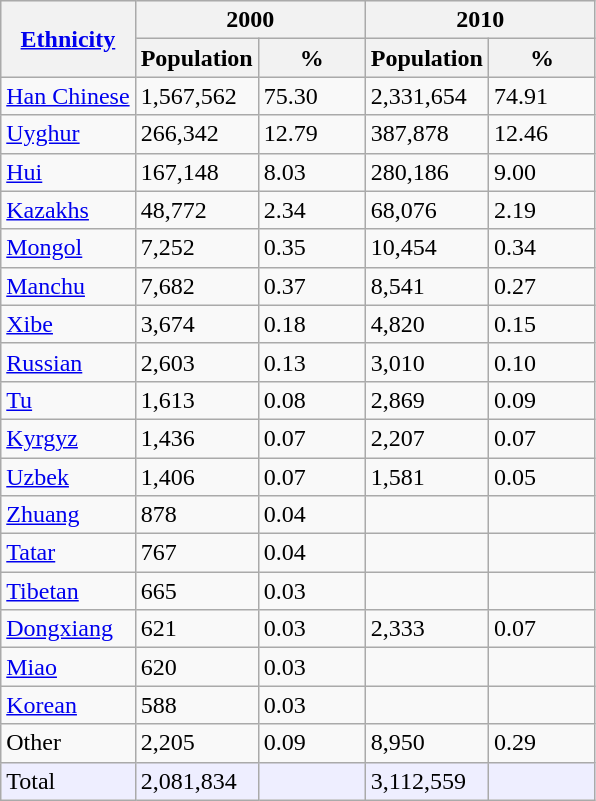<table class = "wikitable">
<tr style="background:#eee;">
<th rowspan="2"><a href='#'>Ethnicity</a></th>
<th colspan="2">2000</th>
<th colspan="2">2010</th>
</tr>
<tr style="background:#eee;">
<th>Population</th>
<th style="width:4em;">%</th>
<th>Population</th>
<th style="width:4em;">%</th>
</tr>
<tr>
<td style="text-align:left;"><a href='#'>Han Chinese</a></td>
<td>1,567,562</td>
<td>75.30</td>
<td>2,331,654</td>
<td>74.91</td>
</tr>
<tr>
<td style="text-align:left;"><a href='#'>Uyghur</a></td>
<td>266,342</td>
<td>12.79</td>
<td>387,878</td>
<td>12.46</td>
</tr>
<tr>
<td style="text-align:left;"><a href='#'>Hui</a></td>
<td>167,148</td>
<td>8.03</td>
<td>280,186</td>
<td>9.00</td>
</tr>
<tr>
<td style="text-align:left;"><a href='#'>Kazakhs</a></td>
<td>48,772</td>
<td>2.34</td>
<td>68,076</td>
<td>2.19</td>
</tr>
<tr>
<td style="text-align:left;"><a href='#'>Mongol</a></td>
<td>7,252</td>
<td>0.35</td>
<td>10,454</td>
<td>0.34</td>
</tr>
<tr>
<td style="text-align:left;"><a href='#'>Manchu</a></td>
<td>7,682</td>
<td>0.37</td>
<td>8,541</td>
<td>0.27</td>
</tr>
<tr>
<td style="text-align:left;"><a href='#'>Xibe</a></td>
<td>3,674</td>
<td>0.18</td>
<td>4,820</td>
<td>0.15</td>
</tr>
<tr>
<td style="text-align:left;"><a href='#'>Russian</a></td>
<td>2,603</td>
<td>0.13</td>
<td>3,010</td>
<td>0.10</td>
</tr>
<tr>
<td style="text-align:left;"><a href='#'>Tu</a></td>
<td>1,613</td>
<td>0.08</td>
<td>2,869</td>
<td>0.09</td>
</tr>
<tr>
<td style="text-align:left;"><a href='#'>Kyrgyz</a></td>
<td>1,436</td>
<td>0.07</td>
<td>2,207</td>
<td>0.07</td>
</tr>
<tr>
<td style="text-align:left;"><a href='#'>Uzbek</a></td>
<td>1,406</td>
<td>0.07</td>
<td>1,581</td>
<td>0.05</td>
</tr>
<tr>
<td style="text-align:left;"><a href='#'>Zhuang</a></td>
<td>878</td>
<td>0.04</td>
<td></td>
<td></td>
</tr>
<tr>
<td style="text-align:left;"><a href='#'>Tatar</a></td>
<td>767</td>
<td>0.04</td>
<td></td>
<td></td>
</tr>
<tr>
<td style="text-align:left;"><a href='#'>Tibetan</a></td>
<td>665</td>
<td>0.03</td>
<td></td>
<td></td>
</tr>
<tr>
<td style="text-align:left;"><a href='#'>Dongxiang</a></td>
<td>621</td>
<td>0.03</td>
<td>2,333</td>
<td>0.07</td>
</tr>
<tr>
<td style="text-align:left;"><a href='#'>Miao</a></td>
<td>620</td>
<td>0.03</td>
<td></td>
<td></td>
</tr>
<tr>
<td style="text-align:left;"><a href='#'>Korean</a></td>
<td>588</td>
<td>0.03</td>
<td></td>
<td></td>
</tr>
<tr>
<td style="text-align:left;">Other</td>
<td>2,205</td>
<td>0.09</td>
<td>8,950</td>
<td>0.29</td>
</tr>
<tr style="background:#EEF">
<td>Total</td>
<td>2,081,834</td>
<td></td>
<td>3,112,559</td>
<td></td>
</tr>
</table>
